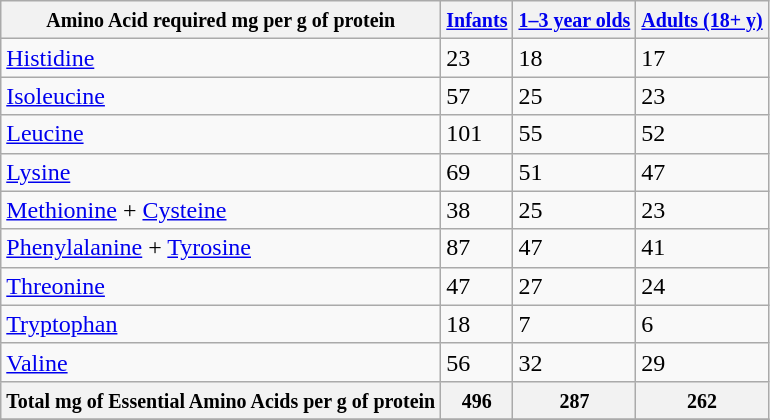<table class="sortable wikitable">
<tr>
<th><small>Amino Acid required mg per g of protein</small></th>
<th><small><a href='#'>Infants</a></small></th>
<th><small><a href='#'>1–3 year olds</a></small></th>
<th><small><a href='#'>Adults (18+ y)</a></small></th>
</tr>
<tr>
<td><a href='#'>Histidine</a></td>
<td>23</td>
<td>18</td>
<td>17</td>
</tr>
<tr>
<td><a href='#'>Isoleucine</a></td>
<td>57</td>
<td>25</td>
<td>23</td>
</tr>
<tr>
<td><a href='#'>Leucine</a></td>
<td>101</td>
<td>55</td>
<td>52</td>
</tr>
<tr>
<td><a href='#'>Lysine</a></td>
<td>69</td>
<td>51</td>
<td>47</td>
</tr>
<tr>
<td><a href='#'>Methionine</a> + <a href='#'>Cysteine</a></td>
<td>38</td>
<td>25</td>
<td>23</td>
</tr>
<tr>
<td><a href='#'>Phenylalanine</a> + <a href='#'>Tyrosine</a></td>
<td>87</td>
<td>47</td>
<td>41</td>
</tr>
<tr>
<td><a href='#'>Threonine</a></td>
<td>47</td>
<td>27</td>
<td>24</td>
</tr>
<tr>
<td><a href='#'>Tryptophan</a></td>
<td>18</td>
<td>7</td>
<td>6</td>
</tr>
<tr>
<td><a href='#'>Valine</a></td>
<td>56</td>
<td>32</td>
<td>29</td>
</tr>
<tr>
<th><small>Total mg of Essential Amino Acids per g of protein</small></th>
<th><small>496</small></th>
<th><small>287</small></th>
<th><small>262</small></th>
</tr>
<tr>
</tr>
</table>
